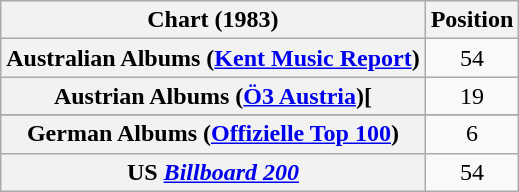<table class="wikitable sortable plainrowheaders" style="text-align:center;">
<tr>
<th>Chart (1983)</th>
<th>Position</th>
</tr>
<tr>
<th scope="row">Australian Albums (<a href='#'>Kent Music Report</a>)</th>
<td>54</td>
</tr>
<tr>
<th scope="row">Austrian Albums (<a href='#'>Ö3 Austria</a>)[</th>
<td>19</td>
</tr>
<tr>
</tr>
<tr>
<th scope="row">German Albums (<a href='#'>Offizielle Top 100</a>)</th>
<td>6</td>
</tr>
<tr>
<th scope="row">US <em><a href='#'>Billboard 200</a></em></th>
<td>54</td>
</tr>
</table>
